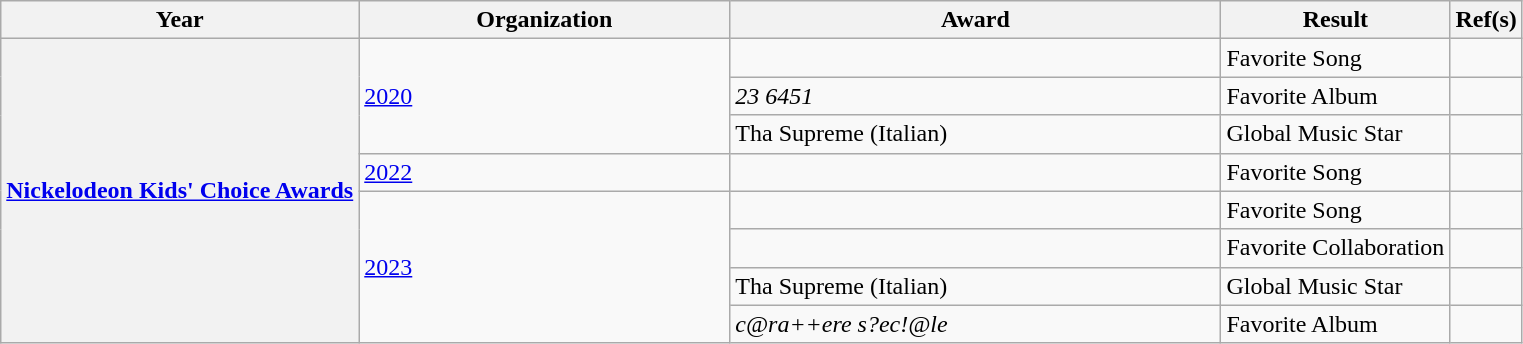<table class="wikitable plainrowheaders" style="width:100">
<tr>
<th scope="col">Year</th>
<th scope="col" style="width:15em;">Organization</th>
<th scope="col" style="width:20em;">Award</th>
<th scope="col">Result</th>
<th scope="col">Ref(s)</th>
</tr>
<tr>
<th rowspan="8" scope="row"><a href='#'>Nickelodeon Kids' Choice Awards</a></th>
<td rowspan="3"><a href='#'>2020</a></td>
<td></td>
<td>Favorite Song</td>
<td></td>
</tr>
<tr>
<td><em>23 6451</em></td>
<td>Favorite Album</td>
<td></td>
</tr>
<tr>
<td>Tha Supreme (Italian)</td>
<td>Global Music Star</td>
<td></td>
</tr>
<tr>
<td><a href='#'>2022</a></td>
<td></td>
<td>Favorite Song</td>
<td></td>
</tr>
<tr>
<td rowspan="4"><a href='#'>2023</a></td>
<td></td>
<td>Favorite Song</td>
<td></td>
</tr>
<tr>
<td></td>
<td>Favorite Collaboration</td>
<td></td>
</tr>
<tr>
<td>Tha Supreme (Italian)</td>
<td>Global Music Star</td>
<td></td>
</tr>
<tr>
<td><em>c@ra++ere s?ec!@le</em></td>
<td>Favorite Album</td>
<td></td>
</tr>
</table>
